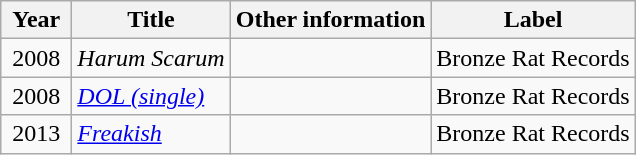<table class="wikitable">
<tr>
<th align="center" valign="top" width="40">Year</th>
<th align="left" valign="top">Title</th>
<th align="left" valign="top">Other information</th>
<th align="left" valign="top">Label</th>
</tr>
<tr>
<td align="center" valign="top" width="40">2008</td>
<td align="left" valign="top"><em>Harum Scarum</em></td>
<td align="left" valign="top"></td>
<td align="left" valign="top">Bronze Rat Records</td>
</tr>
<tr>
<td align="center" valign="top" width="40">2008</td>
<td align="left" valign="top"><em><a href='#'>DOL (single)</a></em></td>
<td align="left" valign="top"></td>
<td align="left" valign="top">Bronze Rat Records</td>
</tr>
<tr>
<td align="center" valign="top" width="40">2013</td>
<td align="left" valign="top"><em><a href='#'>Freakish</a></em></td>
<td align="left" valign="top"></td>
<td align="left" valign="top">Bronze Rat Records</td>
</tr>
</table>
